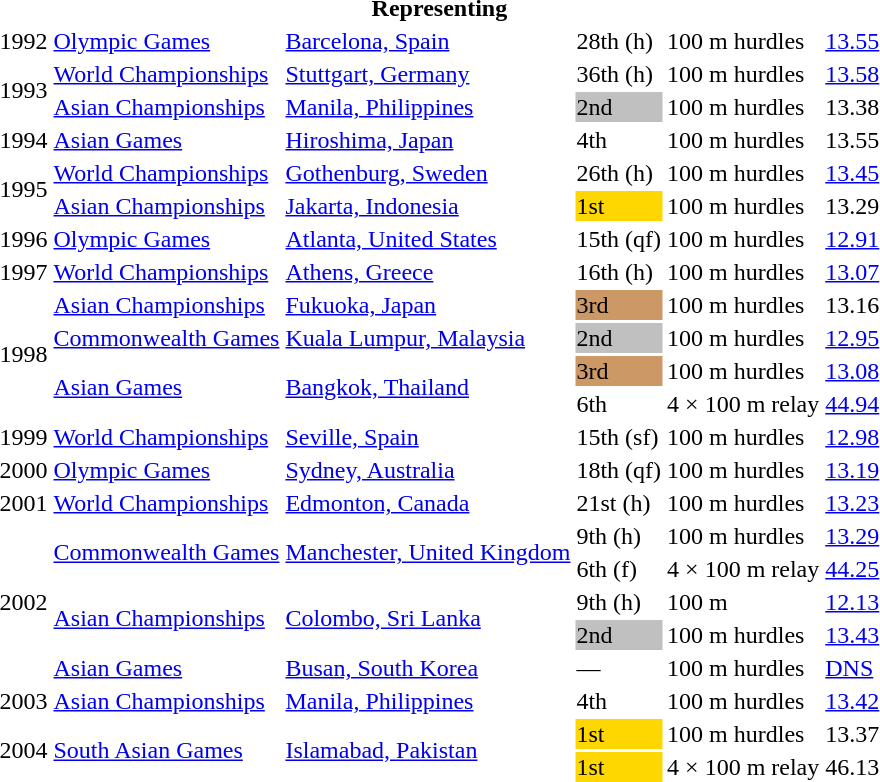<table>
<tr>
<th colspan="6">Representing </th>
</tr>
<tr>
<td>1992</td>
<td><a href='#'>Olympic Games</a></td>
<td><a href='#'>Barcelona, Spain</a></td>
<td>28th (h)</td>
<td>100 m hurdles</td>
<td><a href='#'>13.55</a></td>
</tr>
<tr>
<td rowspan=2>1993</td>
<td><a href='#'>World Championships</a></td>
<td><a href='#'>Stuttgart, Germany</a></td>
<td>36th (h)</td>
<td>100 m hurdles</td>
<td><a href='#'>13.58</a></td>
</tr>
<tr>
<td><a href='#'>Asian Championships</a></td>
<td><a href='#'>Manila, Philippines</a></td>
<td bgcolor=silver>2nd</td>
<td>100 m hurdles</td>
<td>13.38</td>
</tr>
<tr>
<td>1994</td>
<td><a href='#'>Asian Games</a></td>
<td><a href='#'>Hiroshima, Japan</a></td>
<td>4th</td>
<td>100 m hurdles</td>
<td>13.55</td>
</tr>
<tr>
<td rowspan=2>1995</td>
<td><a href='#'>World Championships</a></td>
<td><a href='#'>Gothenburg, Sweden</a></td>
<td>26th (h)</td>
<td>100 m hurdles</td>
<td><a href='#'>13.45</a></td>
</tr>
<tr>
<td><a href='#'>Asian Championships</a></td>
<td><a href='#'>Jakarta, Indonesia</a></td>
<td bgcolor=gold>1st</td>
<td>100 m hurdles</td>
<td>13.29</td>
</tr>
<tr>
<td>1996</td>
<td><a href='#'>Olympic Games</a></td>
<td><a href='#'>Atlanta, United States</a></td>
<td>15th (qf)</td>
<td>100 m hurdles</td>
<td><a href='#'>12.91</a></td>
</tr>
<tr>
<td>1997</td>
<td><a href='#'>World Championships</a></td>
<td><a href='#'>Athens, Greece</a></td>
<td>16th (h)</td>
<td>100 m hurdles</td>
<td><a href='#'>13.07</a></td>
</tr>
<tr>
<td rowspan=4>1998</td>
<td><a href='#'>Asian Championships</a></td>
<td><a href='#'>Fukuoka, Japan</a></td>
<td bgcolor=cc9966>3rd</td>
<td>100 m hurdles</td>
<td>13.16</td>
</tr>
<tr>
<td><a href='#'>Commonwealth Games</a></td>
<td><a href='#'>Kuala Lumpur, Malaysia</a></td>
<td bgcolor=silver>2nd</td>
<td>100 m hurdles</td>
<td><a href='#'>12.95</a></td>
</tr>
<tr>
<td rowspan=2><a href='#'>Asian Games</a></td>
<td rowspan=2><a href='#'>Bangkok, Thailand</a></td>
<td bgcolor=cc9966>3rd</td>
<td>100 m hurdles</td>
<td><a href='#'>13.08</a></td>
</tr>
<tr>
<td>6th</td>
<td>4 × 100 m relay</td>
<td><a href='#'>44.94</a></td>
</tr>
<tr>
<td>1999</td>
<td><a href='#'>World Championships</a></td>
<td><a href='#'>Seville, Spain</a></td>
<td>15th (sf)</td>
<td>100 m hurdles</td>
<td><a href='#'>12.98</a></td>
</tr>
<tr>
<td>2000</td>
<td><a href='#'>Olympic Games</a></td>
<td><a href='#'>Sydney, Australia</a></td>
<td>18th (qf)</td>
<td>100 m hurdles</td>
<td><a href='#'>13.19</a></td>
</tr>
<tr>
<td>2001</td>
<td><a href='#'>World Championships</a></td>
<td><a href='#'>Edmonton, Canada</a></td>
<td>21st (h)</td>
<td>100 m hurdles</td>
<td><a href='#'>13.23</a></td>
</tr>
<tr>
<td rowspan=5>2002</td>
<td rowspan=2><a href='#'>Commonwealth Games</a></td>
<td rowspan=2><a href='#'>Manchester, United Kingdom</a></td>
<td>9th (h)</td>
<td>100 m hurdles</td>
<td><a href='#'>13.29</a></td>
</tr>
<tr>
<td>6th (f)</td>
<td>4 × 100 m relay</td>
<td><a href='#'>44.25</a></td>
</tr>
<tr>
<td rowspan=2><a href='#'>Asian Championships</a></td>
<td rowspan=2><a href='#'>Colombo, Sri Lanka</a></td>
<td>9th (h)</td>
<td>100 m</td>
<td><a href='#'>12.13</a></td>
</tr>
<tr>
<td bgcolor=silver>2nd</td>
<td>100 m hurdles</td>
<td><a href='#'>13.43</a></td>
</tr>
<tr>
<td><a href='#'>Asian Games</a></td>
<td><a href='#'>Busan, South Korea</a></td>
<td>—</td>
<td>100 m hurdles</td>
<td><a href='#'>DNS</a></td>
</tr>
<tr>
<td>2003</td>
<td><a href='#'>Asian Championships</a></td>
<td><a href='#'>Manila, Philippines</a></td>
<td>4th</td>
<td>100 m hurdles</td>
<td><a href='#'>13.42</a></td>
</tr>
<tr>
<td rowspan=2>2004</td>
<td rowspan=2><a href='#'>South Asian Games</a></td>
<td rowspan=2><a href='#'>Islamabad, Pakistan</a></td>
<td bgcolor=gold>1st</td>
<td>100 m hurdles</td>
<td>13.37</td>
</tr>
<tr>
<td bgcolor=gold>1st</td>
<td>4 × 100 m relay</td>
<td>46.13</td>
</tr>
</table>
